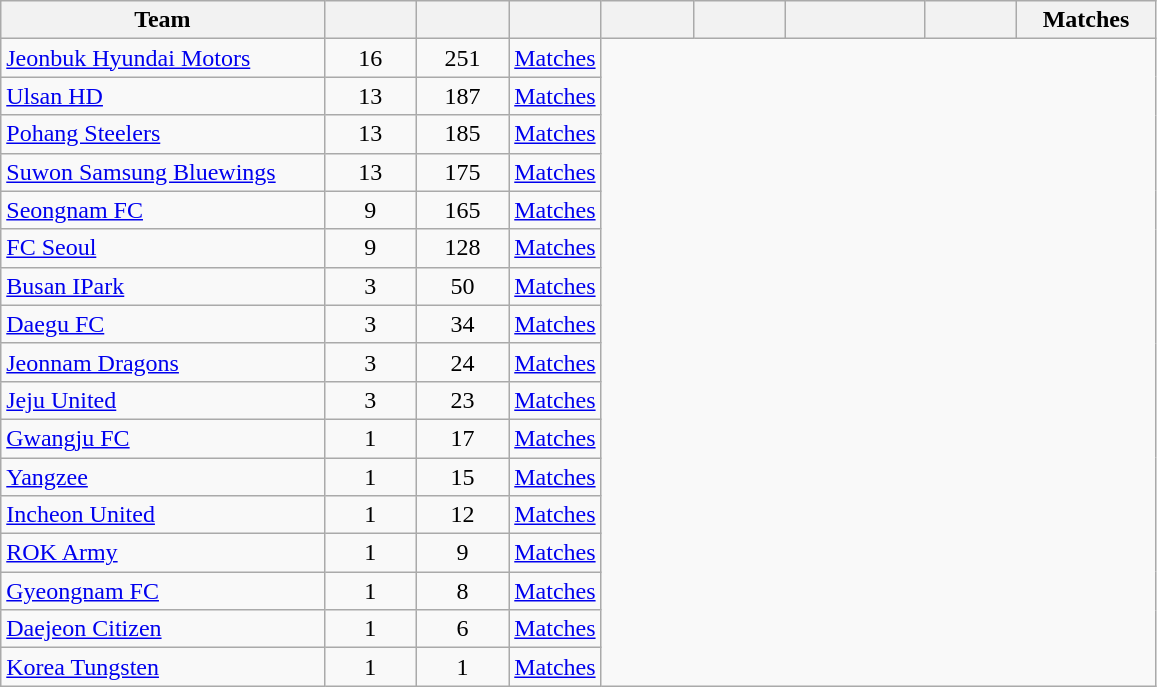<table class="wikitable sortable" style="text-align:center">
<tr>
<th width="28%">Team</th>
<th width="8%"></th>
<th width="8%"></th>
<th width="8%"></th>
<th width="8%"></th>
<th width="8%"></th>
<th width="12%"></th>
<th width="8%"></th>
<th width="12%" class="unsortable">Matches</th>
</tr>
<tr>
<td align="left"><a href='#'>Jeonbuk Hyundai Motors</a></td>
<td>16<br></td>
<td>251</td>
<td><a href='#'>Matches</a></td>
</tr>
<tr>
<td align="left"><a href='#'>Ulsan HD</a></td>
<td>13<br></td>
<td>187</td>
<td><a href='#'>Matches</a></td>
</tr>
<tr>
<td align="left"><a href='#'>Pohang Steelers</a></td>
<td>13<br></td>
<td>185</td>
<td><a href='#'>Matches</a></td>
</tr>
<tr>
<td align="left"><a href='#'>Suwon Samsung Bluewings</a></td>
<td>13<br></td>
<td>175</td>
<td><a href='#'>Matches</a></td>
</tr>
<tr>
<td align="left"><a href='#'>Seongnam FC</a></td>
<td>9<br></td>
<td>165</td>
<td><a href='#'>Matches</a></td>
</tr>
<tr>
<td align="left"><a href='#'>FC Seoul</a></td>
<td>9<br></td>
<td>128</td>
<td><a href='#'>Matches</a></td>
</tr>
<tr>
<td align="left"><a href='#'>Busan IPark</a></td>
<td>3<br></td>
<td>50</td>
<td><a href='#'>Matches</a></td>
</tr>
<tr>
<td align="left"><a href='#'>Daegu FC</a></td>
<td>3<br></td>
<td>34</td>
<td><a href='#'>Matches</a></td>
</tr>
<tr>
<td align="left"><a href='#'>Jeonnam Dragons</a></td>
<td>3<br></td>
<td>24</td>
<td><a href='#'>Matches</a></td>
</tr>
<tr>
<td align="left"><a href='#'>Jeju United</a></td>
<td>3<br></td>
<td>23</td>
<td><a href='#'>Matches</a></td>
</tr>
<tr>
<td align="left"><a href='#'>Gwangju FC</a></td>
<td>1<br></td>
<td>17</td>
<td><a href='#'>Matches</a></td>
</tr>
<tr>
<td align="left"><a href='#'>Yangzee</a></td>
<td>1<br></td>
<td>15</td>
<td><a href='#'>Matches</a></td>
</tr>
<tr>
<td align="left"><a href='#'>Incheon United</a></td>
<td>1<br></td>
<td>12</td>
<td><a href='#'>Matches</a></td>
</tr>
<tr>
<td align="left"><a href='#'>ROK Army</a></td>
<td>1<br></td>
<td>9</td>
<td><a href='#'>Matches</a></td>
</tr>
<tr>
<td align="left"><a href='#'>Gyeongnam FC</a></td>
<td>1<br></td>
<td>8</td>
<td><a href='#'>Matches</a></td>
</tr>
<tr>
<td align="left"><a href='#'>Daejeon Citizen</a></td>
<td>1<br></td>
<td>6</td>
<td><a href='#'>Matches</a></td>
</tr>
<tr>
<td align="left"><a href='#'>Korea Tungsten</a></td>
<td>1<br></td>
<td>1</td>
<td><a href='#'>Matches</a></td>
</tr>
</table>
